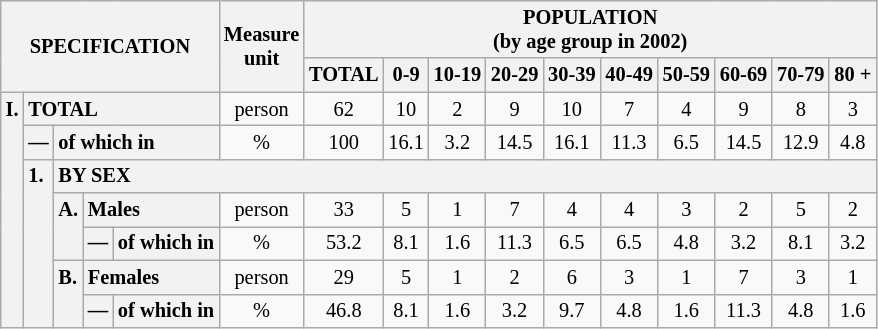<table class="wikitable" style="font-size:85%; text-align:center">
<tr>
<th rowspan="2" colspan="5">SPECIFICATION</th>
<th rowspan="2">Measure<br> unit</th>
<th colspan="10" rowspan="1">POPULATION<br> (by age group in 2002)</th>
</tr>
<tr>
<th>TOTAL</th>
<th>0-9</th>
<th>10-19</th>
<th>20-29</th>
<th>30-39</th>
<th>40-49</th>
<th>50-59</th>
<th>60-69</th>
<th>70-79</th>
<th>80 +</th>
</tr>
<tr>
<th style="text-align:left" valign="top" rowspan="7">I.</th>
<th style="text-align:left" colspan="4">TOTAL</th>
<td>person</td>
<td>62</td>
<td>10</td>
<td>2</td>
<td>9</td>
<td>10</td>
<td>7</td>
<td>4</td>
<td>9</td>
<td>8</td>
<td>3</td>
</tr>
<tr>
<th style="text-align:left" valign="top">—</th>
<th style="text-align:left" colspan="3">of which in</th>
<td>%</td>
<td>100</td>
<td>16.1</td>
<td>3.2</td>
<td>14.5</td>
<td>16.1</td>
<td>11.3</td>
<td>6.5</td>
<td>14.5</td>
<td>12.9</td>
<td>4.8</td>
</tr>
<tr>
<th style="text-align:left" valign="top" rowspan="5">1.</th>
<th style="text-align:left" colspan="14">BY SEX</th>
</tr>
<tr>
<th style="text-align:left" valign="top" rowspan="2">A.</th>
<th style="text-align:left" colspan="2">Males</th>
<td>person</td>
<td>33</td>
<td>5</td>
<td>1</td>
<td>7</td>
<td>4</td>
<td>4</td>
<td>3</td>
<td>2</td>
<td>5</td>
<td>2</td>
</tr>
<tr>
<th style="text-align:left" valign="top">—</th>
<th style="text-align:left" colspan="1">of which in</th>
<td>%</td>
<td>53.2</td>
<td>8.1</td>
<td>1.6</td>
<td>11.3</td>
<td>6.5</td>
<td>6.5</td>
<td>4.8</td>
<td>3.2</td>
<td>8.1</td>
<td>3.2</td>
</tr>
<tr>
<th style="text-align:left" valign="top" rowspan="2">B.</th>
<th style="text-align:left" colspan="2">Females</th>
<td>person</td>
<td>29</td>
<td>5</td>
<td>1</td>
<td>2</td>
<td>6</td>
<td>3</td>
<td>1</td>
<td>7</td>
<td>3</td>
<td>1</td>
</tr>
<tr>
<th style="text-align:left" valign="top">—</th>
<th style="text-align:left" colspan="1">of which in</th>
<td>%</td>
<td>46.8</td>
<td>8.1</td>
<td>1.6</td>
<td>3.2</td>
<td>9.7</td>
<td>4.8</td>
<td>1.6</td>
<td>11.3</td>
<td>4.8</td>
<td>1.6</td>
</tr>
</table>
